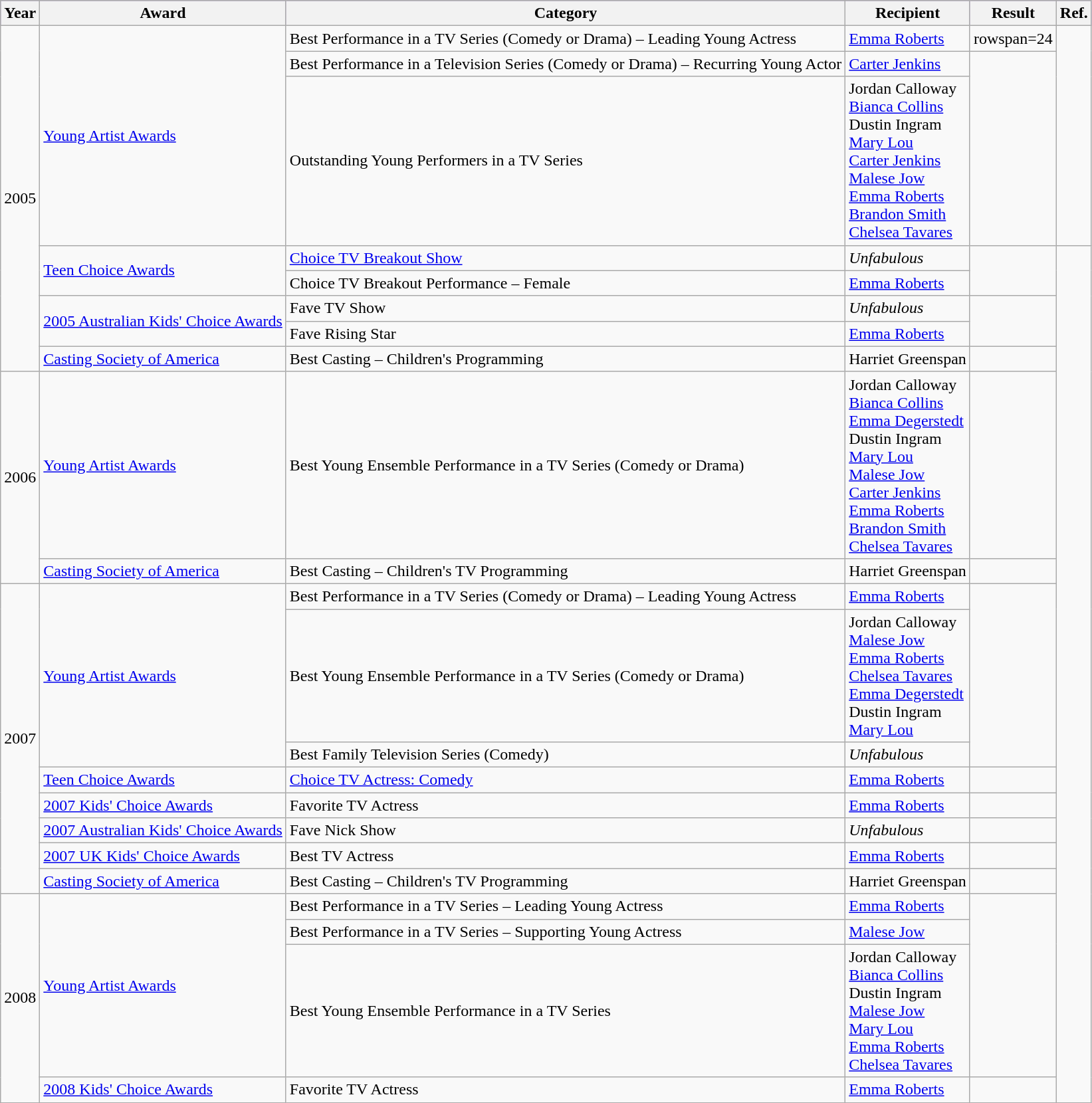<table class="wikitable">
<tr style="background:#96c; text-align:center;">
<th>Year</th>
<th>Award</th>
<th>Category</th>
<th>Recipient</th>
<th>Result</th>
<th>Ref.</th>
</tr>
<tr>
<td rowspan=8>2005</td>
<td rowspan=3><a href='#'>Young Artist Awards</a></td>
<td>Best Performance in a TV Series (Comedy or Drama) – Leading Young Actress</td>
<td><a href='#'>Emma Roberts</a></td>
<td>rowspan=24 </td>
<td rowspan=3></td>
</tr>
<tr>
<td>Best Performance in a Television Series (Comedy or Drama) – Recurring Young Actor</td>
<td><a href='#'>Carter Jenkins</a></td>
</tr>
<tr>
<td>Outstanding Young Performers in a TV Series</td>
<td>Jordan Calloway<br><a href='#'>Bianca Collins</a><br>Dustin Ingram<br><a href='#'>Mary Lou</a><br><a href='#'>Carter Jenkins</a><br><a href='#'>Malese Jow</a><br><a href='#'>Emma Roberts</a><br><a href='#'>Brandon Smith</a><br><a href='#'>Chelsea Tavares</a></td>
</tr>
<tr>
<td rowspan=2><a href='#'>Teen Choice Awards</a></td>
<td><a href='#'>Choice TV Breakout Show</a></td>
<td><em>Unfabulous</em></td>
<td rowspan=2></td>
</tr>
<tr>
<td>Choice TV Breakout Performance – Female</td>
<td><a href='#'>Emma Roberts</a></td>
</tr>
<tr>
<td rowspan=2><a href='#'>2005 Australian Kids' Choice Awards</a></td>
<td>Fave TV Show</td>
<td><em>Unfabulous</em></td>
<td rowspan=2></td>
</tr>
<tr>
<td>Fave Rising Star</td>
<td><a href='#'>Emma Roberts</a></td>
</tr>
<tr>
<td><a href='#'>Casting Society of America</a></td>
<td>Best Casting – Children's Programming</td>
<td>Harriet Greenspan</td>
<td></td>
</tr>
<tr>
<td rowspan=2>2006</td>
<td><a href='#'>Young Artist Awards</a></td>
<td>Best Young Ensemble Performance in a TV Series (Comedy or Drama)</td>
<td>Jordan Calloway<br><a href='#'>Bianca Collins</a><br><a href='#'>Emma Degerstedt</a><br>Dustin Ingram<br><a href='#'>Mary Lou</a><br><a href='#'>Malese Jow</a><br><a href='#'>Carter Jenkins</a><br><a href='#'>Emma Roberts</a><br><a href='#'>Brandon Smith</a><br><a href='#'>Chelsea Tavares</a></td>
<td></td>
</tr>
<tr>
<td><a href='#'>Casting Society of America</a></td>
<td>Best Casting – Children's TV Programming</td>
<td>Harriet Greenspan</td>
<td></td>
</tr>
<tr>
<td rowspan=8>2007</td>
<td rowspan=3><a href='#'>Young Artist Awards</a></td>
<td>Best Performance in a TV Series (Comedy or Drama) – Leading Young Actress</td>
<td><a href='#'>Emma Roberts</a></td>
<td rowspan=3></td>
</tr>
<tr>
<td>Best Young Ensemble Performance in a TV Series (Comedy or Drama)</td>
<td>Jordan Calloway<br><a href='#'>Malese Jow</a><br><a href='#'>Emma Roberts</a><br><a href='#'>Chelsea Tavares</a><br><a href='#'>Emma Degerstedt</a><br>Dustin Ingram<br><a href='#'>Mary Lou</a></td>
</tr>
<tr>
<td>Best Family Television Series (Comedy)</td>
<td><em>Unfabulous</em></td>
</tr>
<tr>
<td><a href='#'>Teen Choice Awards</a></td>
<td><a href='#'>Choice TV Actress: Comedy</a></td>
<td><a href='#'>Emma Roberts</a></td>
<td></td>
</tr>
<tr>
<td><a href='#'>2007 Kids' Choice Awards</a></td>
<td>Favorite TV Actress</td>
<td><a href='#'>Emma Roberts</a></td>
<td></td>
</tr>
<tr>
<td><a href='#'>2007 Australian Kids' Choice Awards</a></td>
<td>Fave Nick Show</td>
<td><em>Unfabulous</em></td>
<td></td>
</tr>
<tr>
<td><a href='#'>2007 UK Kids' Choice Awards</a></td>
<td>Best TV Actress</td>
<td><a href='#'>Emma Roberts</a></td>
<td></td>
</tr>
<tr>
<td><a href='#'>Casting Society of America</a></td>
<td>Best Casting – Children's TV Programming</td>
<td>Harriet Greenspan</td>
<td></td>
</tr>
<tr>
<td rowspan=4>2008</td>
<td rowspan=3><a href='#'>Young Artist Awards</a></td>
<td>Best Performance in a TV Series – Leading Young Actress</td>
<td><a href='#'>Emma Roberts</a></td>
<td rowspan=3></td>
</tr>
<tr>
<td>Best Performance in a TV Series – Supporting Young Actress</td>
<td><a href='#'>Malese Jow</a></td>
</tr>
<tr>
<td>Best Young Ensemble Performance in a TV Series</td>
<td>Jordan Calloway<br><a href='#'>Bianca Collins</a><br>Dustin Ingram<br><a href='#'>Malese Jow</a><br><a href='#'>Mary Lou</a><br><a href='#'>Emma Roberts</a><br><a href='#'>Chelsea Tavares</a></td>
</tr>
<tr>
<td><a href='#'>2008 Kids' Choice Awards</a></td>
<td>Favorite TV Actress</td>
<td><a href='#'>Emma Roberts</a></td>
<td></td>
</tr>
</table>
